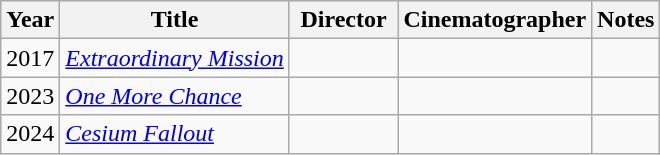<table class="wikitable">
<tr>
<th>Year</th>
<th>Title</th>
<th style="width:65px;">Director</th>
<th style="width:65px;">Cinematographer</th>
<th>Notes</th>
</tr>
<tr>
<td>2017</td>
<td><em><a href='#'>Extraordinary Mission</a></em></td>
<td></td>
<td></td>
<td></td>
</tr>
<tr>
<td>2023</td>
<td><em><a href='#'>One More Chance</a></em></td>
<td></td>
<td></td>
<td></td>
</tr>
<tr>
<td>2024</td>
<td><em><a href='#'>Cesium Fallout</a></em></td>
<td></td>
<td></td>
<td></td>
</tr>
</table>
